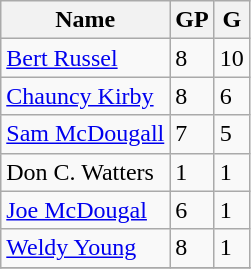<table class="wikitable">
<tr>
<th>Name</th>
<th>GP</th>
<th>G</th>
</tr>
<tr>
<td><a href='#'>Bert Russel</a></td>
<td>8</td>
<td>10</td>
</tr>
<tr>
<td><a href='#'>Chauncy Kirby</a></td>
<td>8</td>
<td>6</td>
</tr>
<tr>
<td><a href='#'>Sam McDougall</a></td>
<td>7</td>
<td>5</td>
</tr>
<tr>
<td>Don C. Watters</td>
<td>1</td>
<td>1</td>
</tr>
<tr>
<td><a href='#'>Joe McDougal</a></td>
<td>6</td>
<td>1</td>
</tr>
<tr>
<td><a href='#'>Weldy Young</a></td>
<td>8</td>
<td>1</td>
</tr>
<tr>
</tr>
</table>
